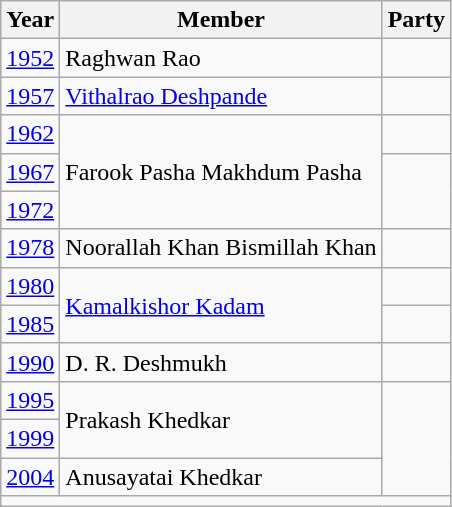<table class="wikitable">
<tr>
<th>Year</th>
<th>Member</th>
<th colspan="2">Party</th>
</tr>
<tr>
<td><a href='#'>1952</a></td>
<td>Raghwan Rao</td>
<td></td>
</tr>
<tr>
<td><a href='#'>1957</a></td>
<td><a href='#'>Vithalrao Deshpande</a></td>
<td></td>
</tr>
<tr>
<td><a href='#'>1962</a></td>
<td rowspan="3">Farook Pasha Makhdum Pasha</td>
<td></td>
</tr>
<tr>
<td><a href='#'>1967</a></td>
</tr>
<tr>
<td><a href='#'>1972</a></td>
</tr>
<tr>
<td><a href='#'>1978</a></td>
<td>Noorallah Khan Bismillah Khan</td>
<td></td>
</tr>
<tr>
<td><a href='#'>1980</a></td>
<td rowspan="2"><a href='#'>Kamalkishor Kadam</a></td>
<td></td>
</tr>
<tr>
<td><a href='#'>1985</a></td>
<td></td>
</tr>
<tr>
<td><a href='#'>1990</a></td>
<td>D. R. Deshmukh</td>
<td></td>
</tr>
<tr>
<td><a href='#'>1995</a></td>
<td rowspan="2">Prakash Khedkar</td>
</tr>
<tr>
<td><a href='#'>1999</a></td>
</tr>
<tr>
<td><a href='#'>2004</a></td>
<td>Anusayatai Khedkar</td>
</tr>
<tr>
<td colspan="4"></td>
</tr>
</table>
